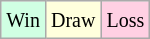<table class="wikitable">
<tr>
<td style="background-color: #d0ffe3;"><small>Win</small></td>
<td style="background-color: #ffffdd;"><small>Draw</small></td>
<td style="background-color: #ffd0e3;"><small>Loss</small></td>
</tr>
</table>
